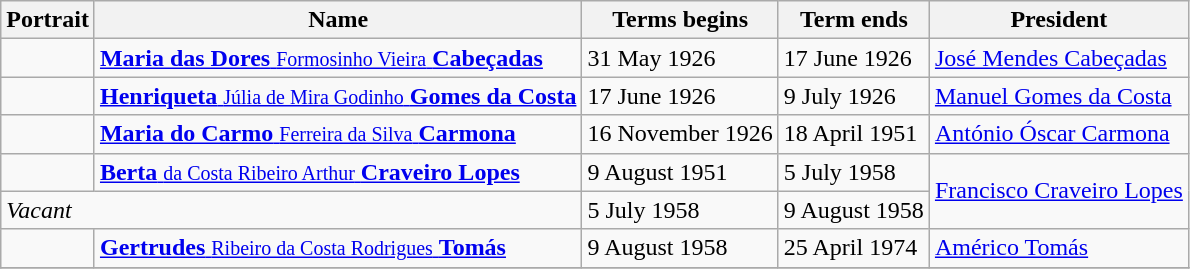<table class="wikitable" style="text-align-center">
<tr valign=bottom>
<th>Portrait</th>
<th>Name</th>
<th>Terms begins</th>
<th>Term ends</th>
<th>President</th>
</tr>
<tr>
<td></td>
<td><a href='#'><strong>Maria das Dores</strong> <small>Formosinho Vieira</small> <strong>Cabeçadas</strong></a></td>
<td>31 May 1926</td>
<td>17 June 1926</td>
<td><a href='#'>José Mendes Cabeçadas</a></td>
</tr>
<tr>
<td></td>
<td><a href='#'><strong>Henriqueta</strong> <small>Júlia de Mira Godinho</small> <strong>Gomes da Costa</strong></a></td>
<td>17 June 1926</td>
<td>9 July 1926</td>
<td><a href='#'>Manuel Gomes da Costa</a></td>
</tr>
<tr>
<td></td>
<td><a href='#'><strong>Maria do Carmo</strong> <small>Ferreira da Silva</small> <strong>Carmona</strong></a></td>
<td>16 November 1926</td>
<td>18 April 1951</td>
<td><a href='#'>António Óscar Carmona</a></td>
</tr>
<tr>
<td></td>
<td><a href='#'><strong>Berta</strong> <small>da Costa Ribeiro Arthur</small> <strong>Craveiro Lopes</strong></a></td>
<td>9 August 1951</td>
<td>5 July 1958</td>
<td rowspan="2"><a href='#'>Francisco Craveiro Lopes</a></td>
</tr>
<tr>
<td colspan="2"><em>Vacant</em></td>
<td>5 July 1958</td>
<td>9 August 1958</td>
</tr>
<tr>
<td></td>
<td><a href='#'><strong>Gertrudes</strong> <small>Ribeiro da Costa Rodrigues</small> <strong>Tomás</strong></a></td>
<td>9 August 1958</td>
<td>25 April 1974</td>
<td><a href='#'>Américo Tomás</a></td>
</tr>
<tr>
</tr>
</table>
